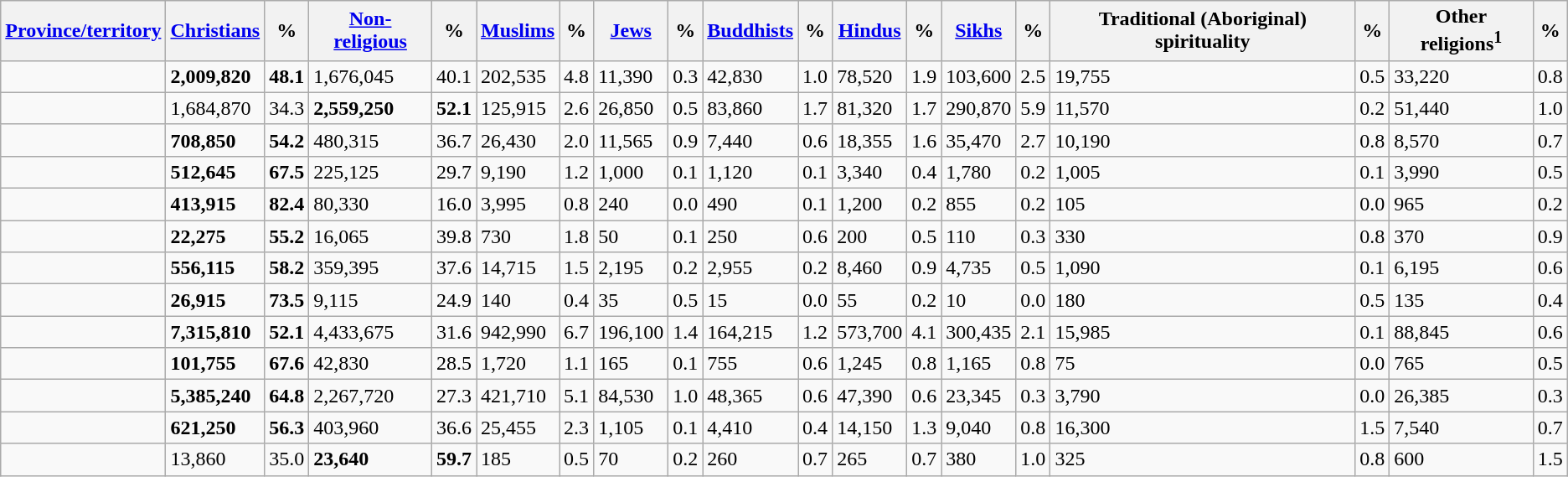<table class="wikitable sortable sticky-header-multi" style=text-align:right" style="margin:1em auto;">
<tr>
<th><a href='#'>Province/territory</a></th>
<th><a href='#'>Christians</a></th>
<th>%</th>
<th><a href='#'>Non-religious</a></th>
<th>%</th>
<th><a href='#'>Muslims</a></th>
<th>%</th>
<th><a href='#'>Jews</a></th>
<th>%</th>
<th><a href='#'>Buddhists</a></th>
<th>%</th>
<th><a href='#'>Hindus</a></th>
<th>%</th>
<th><a href='#'>Sikhs</a></th>
<th>%</th>
<th>Traditional (Aboriginal) spirituality</th>
<th>%</th>
<th>Other religions<sup>1</sup></th>
<th>%</th>
</tr>
<tr>
<td align=left></td>
<td><strong>2,009,820	</strong></td>
<td><strong>48.1</strong></td>
<td>1,676,045</td>
<td>40.1</td>
<td>202,535</td>
<td>4.8</td>
<td>11,390</td>
<td>0.3</td>
<td>42,830</td>
<td>1.0</td>
<td>78,520</td>
<td>1.9</td>
<td>103,600</td>
<td>2.5</td>
<td>19,755</td>
<td>0.5</td>
<td>33,220</td>
<td>0.8</td>
</tr>
<tr>
<td align=left></td>
<td>1,684,870</td>
<td>34.3</td>
<td><strong>2,559,250</strong></td>
<td><strong>52.1</strong></td>
<td>125,915</td>
<td>2.6</td>
<td>26,850</td>
<td>0.5</td>
<td>83,860</td>
<td>1.7</td>
<td>81,320</td>
<td>1.7</td>
<td>290,870</td>
<td>5.9</td>
<td>11,570</td>
<td>0.2</td>
<td>51,440</td>
<td>1.0</td>
</tr>
<tr>
<td align=left></td>
<td><strong>708,850</strong></td>
<td><strong>54.2</strong></td>
<td>480,315</td>
<td>36.7</td>
<td>26,430</td>
<td>2.0</td>
<td>11,565</td>
<td>0.9</td>
<td>7,440</td>
<td>0.6</td>
<td>18,355</td>
<td>1.6</td>
<td>35,470</td>
<td>2.7</td>
<td>10,190</td>
<td>0.8</td>
<td>8,570</td>
<td>0.7</td>
</tr>
<tr>
<td align=left></td>
<td><strong>512,645</strong></td>
<td><strong>67.5</strong></td>
<td>225,125</td>
<td>29.7</td>
<td>9,190</td>
<td>1.2</td>
<td>1,000</td>
<td>0.1</td>
<td>1,120</td>
<td>0.1</td>
<td>3,340</td>
<td>0.4</td>
<td>1,780</td>
<td>0.2</td>
<td>1,005</td>
<td>0.1</td>
<td>3,990</td>
<td>0.5</td>
</tr>
<tr>
<td align=left></td>
<td><strong>413,915</strong></td>
<td><strong>82.4</strong></td>
<td>80,330</td>
<td>16.0</td>
<td>3,995</td>
<td>0.8</td>
<td>240</td>
<td>0.0</td>
<td>490</td>
<td>0.1</td>
<td>1,200</td>
<td>0.2</td>
<td>855</td>
<td>0.2</td>
<td>105</td>
<td>0.0</td>
<td>965</td>
<td>0.2</td>
</tr>
<tr>
<td align=left></td>
<td><strong>22,275</strong></td>
<td><strong>55.2</strong></td>
<td>16,065</td>
<td>39.8</td>
<td>730</td>
<td>1.8</td>
<td>50</td>
<td>0.1</td>
<td>250</td>
<td>0.6</td>
<td>200</td>
<td>0.5</td>
<td>110</td>
<td>0.3</td>
<td>330</td>
<td>0.8</td>
<td>370</td>
<td>0.9</td>
</tr>
<tr>
<td align=left></td>
<td><strong>556,115</strong></td>
<td><strong>58.2</strong></td>
<td>359,395</td>
<td>37.6</td>
<td>14,715</td>
<td>1.5</td>
<td>2,195</td>
<td>0.2</td>
<td>2,955</td>
<td>0.2</td>
<td>8,460</td>
<td>0.9</td>
<td>4,735</td>
<td>0.5</td>
<td>1,090</td>
<td>0.1</td>
<td>6,195</td>
<td>0.6</td>
</tr>
<tr>
<td align=left></td>
<td><strong>26,915</strong></td>
<td><strong>73.5</strong></td>
<td>9,115</td>
<td>24.9</td>
<td>140</td>
<td>0.4</td>
<td>35</td>
<td>0.5</td>
<td>15</td>
<td>0.0</td>
<td>55</td>
<td>0.2</td>
<td>10</td>
<td>0.0</td>
<td>180</td>
<td>0.5</td>
<td>135</td>
<td>0.4</td>
</tr>
<tr>
<td align=left></td>
<td><strong>7,315,810</strong></td>
<td><strong>52.1</strong></td>
<td>4,433,675</td>
<td>31.6</td>
<td>942,990</td>
<td>6.7</td>
<td>196,100</td>
<td>1.4</td>
<td>164,215</td>
<td>1.2</td>
<td>573,700</td>
<td>4.1</td>
<td>300,435</td>
<td>2.1</td>
<td>15,985</td>
<td>0.1</td>
<td>88,845</td>
<td>0.6</td>
</tr>
<tr>
<td align=left></td>
<td><strong>101,755</strong></td>
<td><strong>67.6</strong></td>
<td>42,830</td>
<td>28.5</td>
<td>1,720</td>
<td>1.1</td>
<td>165</td>
<td>0.1</td>
<td>755</td>
<td>0.6</td>
<td>1,245</td>
<td>0.8</td>
<td>1,165</td>
<td>0.8</td>
<td>75</td>
<td>0.0</td>
<td>765</td>
<td>0.5</td>
</tr>
<tr>
<td align=left></td>
<td><strong>5,385,240</strong></td>
<td><strong>64.8</strong></td>
<td>2,267,720</td>
<td>27.3</td>
<td>421,710</td>
<td>5.1</td>
<td>84,530</td>
<td>1.0</td>
<td>48,365</td>
<td>0.6</td>
<td>47,390</td>
<td>0.6</td>
<td>23,345</td>
<td>0.3</td>
<td>3,790</td>
<td>0.0</td>
<td>26,385</td>
<td>0.3</td>
</tr>
<tr>
<td align=left></td>
<td><strong>621,250</strong></td>
<td><strong>56.3</strong></td>
<td>403,960</td>
<td>36.6</td>
<td>25,455</td>
<td>2.3</td>
<td>1,105</td>
<td>0.1</td>
<td>4,410</td>
<td>0.4</td>
<td>14,150</td>
<td>1.3</td>
<td>9,040</td>
<td>0.8</td>
<td>16,300</td>
<td>1.5</td>
<td>7,540</td>
<td>0.7</td>
</tr>
<tr>
<td align=left></td>
<td>13,860</td>
<td>35.0</td>
<td><strong>23,640</strong></td>
<td><strong>59.7</strong></td>
<td>185</td>
<td>0.5</td>
<td>70</td>
<td>0.2</td>
<td>260</td>
<td>0.7</td>
<td>265</td>
<td>0.7</td>
<td>380</td>
<td>1.0</td>
<td>325</td>
<td>0.8</td>
<td>600</td>
<td>1.5</td>
</tr>
</table>
